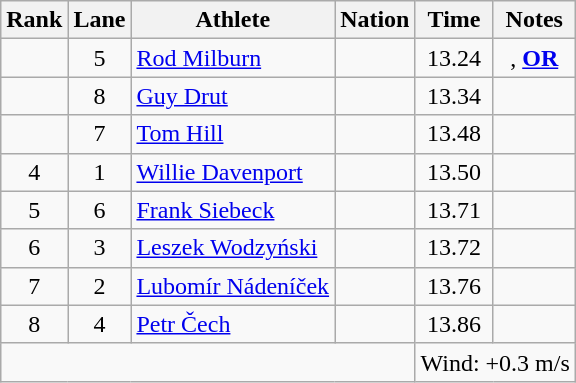<table class="wikitable sortable" style="text-align:center">
<tr>
<th>Rank</th>
<th>Lane</th>
<th>Athlete</th>
<th>Nation</th>
<th>Time</th>
<th>Notes</th>
</tr>
<tr>
<td></td>
<td>5</td>
<td align=left><a href='#'>Rod Milburn</a></td>
<td align=left></td>
<td>13.24</td>
<td>, <a href='#'><strong>OR</strong></a></td>
</tr>
<tr>
<td></td>
<td>8</td>
<td align=left><a href='#'>Guy Drut</a></td>
<td align=left></td>
<td>13.34</td>
<td></td>
</tr>
<tr>
<td></td>
<td>7</td>
<td align=left><a href='#'>Tom Hill</a></td>
<td align=left></td>
<td>13.48</td>
<td></td>
</tr>
<tr>
<td>4</td>
<td>1</td>
<td align=left><a href='#'>Willie Davenport</a></td>
<td align=left></td>
<td>13.50</td>
<td></td>
</tr>
<tr>
<td>5</td>
<td>6</td>
<td align=left><a href='#'>Frank Siebeck</a></td>
<td align=left></td>
<td>13.71</td>
<td></td>
</tr>
<tr>
<td>6</td>
<td>3</td>
<td align=left><a href='#'>Leszek Wodzyński</a></td>
<td align=left></td>
<td>13.72</td>
<td></td>
</tr>
<tr>
<td>7</td>
<td>2</td>
<td align=left><a href='#'>Lubomír Nádeníček</a></td>
<td align=left></td>
<td>13.76</td>
<td></td>
</tr>
<tr>
<td>8</td>
<td>4</td>
<td align=left><a href='#'>Petr Čech</a></td>
<td align=left></td>
<td>13.86</td>
<td></td>
</tr>
<tr class="sortbottom">
<td colspan=4></td>
<td colspan="2" style="text-align:left;">Wind: +0.3 m/s</td>
</tr>
</table>
